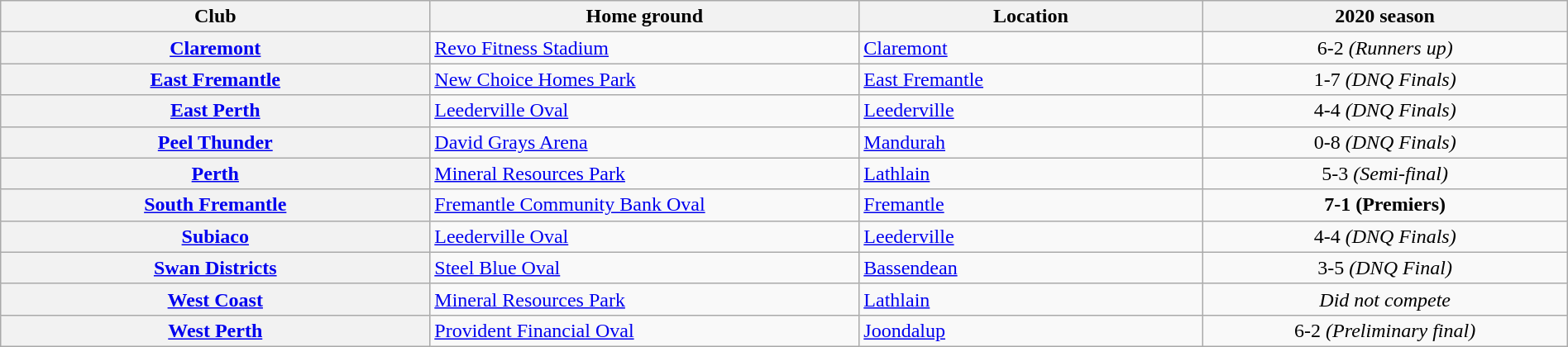<table class="wikitable sortable" style="width:100%; text-align:left">
<tr>
<th style="width:20%">Club</th>
<th style="width:20%">Home ground</th>
<th style="width:16%">Location</th>
<th style="width:17%">2020 season</th>
</tr>
<tr>
<th scope="row"><a href='#'>Claremont</a></th>
<td><a href='#'>Revo Fitness Stadium</a></td>
<td><a href='#'>Claremont</a></td>
<td align=center>6-2 <em>(Runners up)</em></td>
</tr>
<tr>
<th scope="row"><a href='#'>East Fremantle</a></th>
<td><a href='#'>New Choice Homes Park</a></td>
<td><a href='#'>East Fremantle</a></td>
<td align=center>1-7 <em>(DNQ Finals)</em></td>
</tr>
<tr>
<th scope="row"><a href='#'>East Perth</a></th>
<td><a href='#'>Leederville Oval</a></td>
<td><a href='#'>Leederville</a></td>
<td align=center>4-4 <em>(DNQ Finals)</em></td>
</tr>
<tr>
<th scope="row"><a href='#'>Peel Thunder</a></th>
<td><a href='#'>David Grays Arena</a></td>
<td><a href='#'>Mandurah</a></td>
<td align=center>0-8 <em>(DNQ Finals)</em></td>
</tr>
<tr>
<th scope="row"><a href='#'>Perth</a></th>
<td><a href='#'>Mineral Resources Park</a></td>
<td><a href='#'>Lathlain</a></td>
<td align=center>5-3 <em>(Semi-final)</em></td>
</tr>
<tr>
<th scope="row"><a href='#'>South Fremantle</a></th>
<td><a href='#'>Fremantle Community Bank Oval</a></td>
<td><a href='#'>Fremantle</a></td>
<td align=center><strong>7-1 (Premiers)</strong></td>
</tr>
<tr>
<th scope="row"><a href='#'>Subiaco</a></th>
<td><a href='#'>Leederville Oval</a></td>
<td><a href='#'>Leederville</a></td>
<td align=center>4-4 <em>(DNQ Finals)</em></td>
</tr>
<tr>
<th scope="row"><a href='#'>Swan Districts</a></th>
<td><a href='#'>Steel Blue Oval</a></td>
<td><a href='#'>Bassendean</a></td>
<td align=center>3-5 <em>(DNQ Final)</em></td>
</tr>
<tr>
<th scope="row"><a href='#'>West Coast</a></th>
<td><a href='#'>Mineral Resources Park</a></td>
<td><a href='#'>Lathlain</a></td>
<td align=center><em>Did not compete</em></td>
</tr>
<tr>
<th scope="row"><a href='#'>West Perth</a></th>
<td><a href='#'>Provident Financial Oval</a></td>
<td><a href='#'>Joondalup</a></td>
<td align=center>6-2 <em>(Preliminary final)</em></td>
</tr>
</table>
